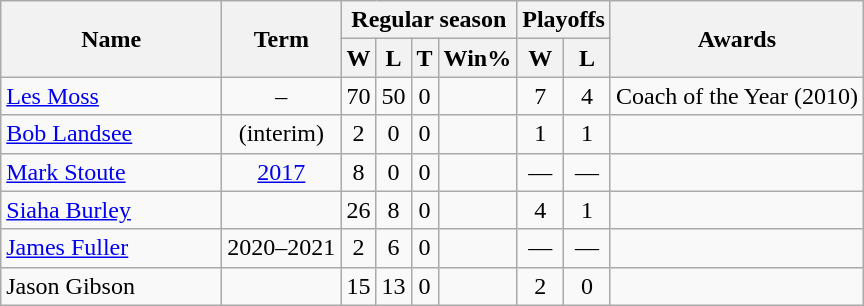<table class="wikitable" style="text-align:center">
<tr>
<th rowspan="2" style="width:140px;">Name</th>
<th rowspan="2">Term</th>
<th colspan="4">Regular season</th>
<th colspan="2">Playoffs</th>
<th rowspan="2">Awards</th>
</tr>
<tr>
<th>W</th>
<th>L</th>
<th>T</th>
<th>Win%</th>
<th>W</th>
<th>L</th>
</tr>
<tr>
<td align=left><a href='#'>Les Moss</a></td>
<td>–</td>
<td>70</td>
<td>50</td>
<td>0</td>
<td></td>
<td>7</td>
<td>4</td>
<td align=left>Coach of the Year (2010)</td>
</tr>
<tr>
<td align=left><a href='#'>Bob Landsee</a></td>
<td> (interim)</td>
<td>2</td>
<td>0</td>
<td>0</td>
<td></td>
<td>1</td>
<td>1</td>
<td></td>
</tr>
<tr>
<td align=left><a href='#'>Mark Stoute</a></td>
<td><a href='#'>2017</a></td>
<td>8</td>
<td>0</td>
<td>0</td>
<td></td>
<td>—</td>
<td>—</td>
<td></td>
</tr>
<tr>
<td align=left><a href='#'>Siaha Burley</a></td>
<td> </td>
<td>26</td>
<td>8</td>
<td>0</td>
<td></td>
<td>4</td>
<td>1</td>
<td></td>
</tr>
<tr>
<td align=left><a href='#'>James Fuller</a></td>
<td>2020–2021</td>
<td>2</td>
<td>6</td>
<td>0</td>
<td></td>
<td>—</td>
<td>—</td>
<td></td>
</tr>
<tr>
<td align=left>Jason Gibson</td>
<td></td>
<td>15</td>
<td>13</td>
<td>0</td>
<td></td>
<td>2</td>
<td>0</td>
<td></td>
</tr>
</table>
